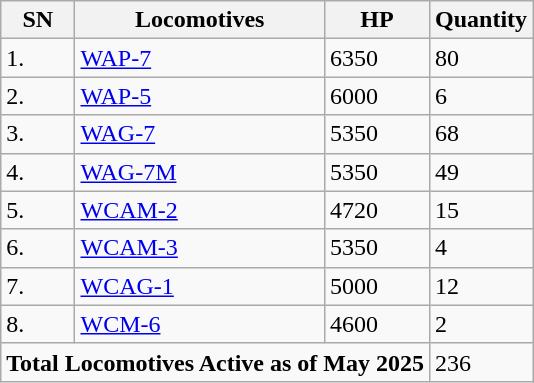<table class="wikitable">
<tr>
<th>SN</th>
<th>Locomotives</th>
<th>HP</th>
<th>Quantity</th>
</tr>
<tr>
<td>1.</td>
<td><a href='#'>WAP-7</a></td>
<td>6350</td>
<td>80</td>
</tr>
<tr>
<td>2.</td>
<td><a href='#'>WAP-5</a></td>
<td>6000</td>
<td>6</td>
</tr>
<tr>
<td>3.</td>
<td><a href='#'>WAG-7</a></td>
<td>5350</td>
<td>68</td>
</tr>
<tr>
<td>4.</td>
<td><a href='#'>WAG-7M</a></td>
<td>5350</td>
<td>49</td>
</tr>
<tr>
<td>5.</td>
<td><a href='#'>WCAM-2</a></td>
<td>4720</td>
<td>15</td>
</tr>
<tr>
<td>6.</td>
<td><a href='#'>WCAM-3</a></td>
<td>5350</td>
<td>4</td>
</tr>
<tr>
<td>7.</td>
<td><a href='#'>WCAG-1</a></td>
<td>5000</td>
<td>12</td>
</tr>
<tr>
<td>8.</td>
<td><a href='#'>WCM-6</a></td>
<td>4600</td>
<td>2</td>
</tr>
<tr>
<td colspan="3"><strong>Total Locomotives Active as of May 2025</strong> </td>
<td>236</td>
</tr>
</table>
